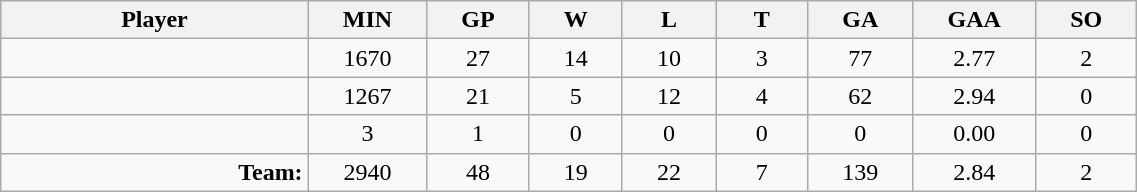<table class="wikitable sortable" width="60%">
<tr>
<th bgcolor="#DDDDFF" width="10%">Player</th>
<th width="3%" bgcolor="#DDDDFF" title="Minutes played">MIN</th>
<th width="3%" bgcolor="#DDDDFF" title="Games played in">GP</th>
<th width="3%" bgcolor="#DDDDFF" title="Games played in">W</th>
<th width="3%" bgcolor="#DDDDFF"title="Games played in">L</th>
<th width="3%" bgcolor="#DDDDFF" title="Ties">T</th>
<th width="3%" bgcolor="#DDDDFF" title="Goals against">GA</th>
<th width="3%" bgcolor="#DDDDFF" title="Goals against average">GAA</th>
<th width="3%" bgcolor="#DDDDFF"title="Shut-outs">SO</th>
</tr>
<tr align="center">
<td align="right"></td>
<td>1670</td>
<td>27</td>
<td>14</td>
<td>10</td>
<td>3</td>
<td>77</td>
<td>2.77</td>
<td>2</td>
</tr>
<tr align="center">
<td align="right"></td>
<td>1267</td>
<td>21</td>
<td>5</td>
<td>12</td>
<td>4</td>
<td>62</td>
<td>2.94</td>
<td>0</td>
</tr>
<tr align="center">
<td align="right"></td>
<td>3</td>
<td>1</td>
<td>0</td>
<td>0</td>
<td>0</td>
<td>0</td>
<td>0.00</td>
<td>0</td>
</tr>
<tr align="center">
<td align="right"><strong>Team:</strong></td>
<td>2940</td>
<td>48</td>
<td>19</td>
<td>22</td>
<td>7</td>
<td>139</td>
<td>2.84</td>
<td>2</td>
</tr>
</table>
